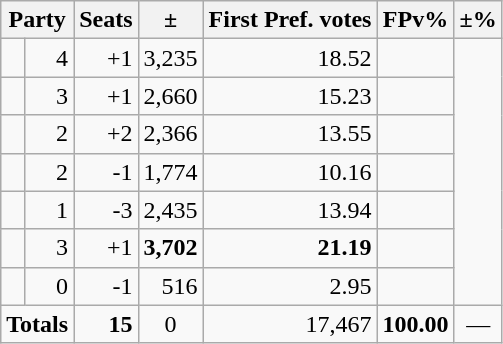<table class=wikitable>
<tr>
<th colspan=2 align=center>Party</th>
<th valign=top>Seats</th>
<th valign=top>±</th>
<th valign=top>First Pref. votes</th>
<th valign=top>FPv%</th>
<th valign=top>±%</th>
</tr>
<tr>
<td></td>
<td align=right>4</td>
<td align=right>+1</td>
<td align=right>3,235</td>
<td align=right>18.52</td>
<td align=right></td>
</tr>
<tr>
<td></td>
<td align=right>3</td>
<td align=right>+1</td>
<td align=right>2,660</td>
<td align=right>15.23</td>
<td align=right></td>
</tr>
<tr>
<td></td>
<td align=right>2</td>
<td align=right>+2</td>
<td align=right>2,366</td>
<td align=right>13.55</td>
<td align=right></td>
</tr>
<tr>
<td></td>
<td align=right>2</td>
<td align=right>-1</td>
<td align=right>1,774</td>
<td align=right>10.16</td>
<td align=right></td>
</tr>
<tr>
<td></td>
<td align=right>1</td>
<td align=right>-3</td>
<td align=right>2,435</td>
<td align=right>13.94</td>
<td align=right></td>
</tr>
<tr>
<td></td>
<td align=right>3</td>
<td align=right>+1</td>
<td align=right><strong>3,702</strong></td>
<td align=right><strong>21.19</strong></td>
<td align=right></td>
</tr>
<tr>
<td></td>
<td align=right>0</td>
<td align=right>-1</td>
<td align=right>516</td>
<td align=right>2.95</td>
<td align=right></td>
</tr>
<tr>
<td colspan=2 align=center><strong>Totals</strong></td>
<td align=right><strong>15</strong></td>
<td align=center>0</td>
<td align=right>17,467</td>
<td align=center><strong>100.00</strong></td>
<td align=center>—</td>
</tr>
</table>
